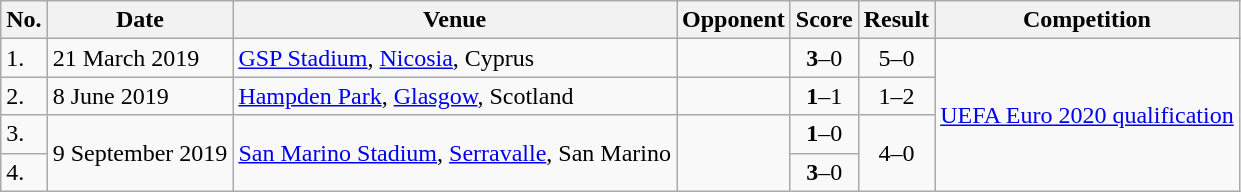<table class="wikitable">
<tr>
<th>No.</th>
<th>Date</th>
<th>Venue</th>
<th>Opponent</th>
<th>Score</th>
<th>Result</th>
<th>Competition</th>
</tr>
<tr>
<td>1.</td>
<td>21 March 2019</td>
<td><a href='#'>GSP Stadium</a>, <a href='#'>Nicosia</a>, Cyprus</td>
<td></td>
<td align=center><strong>3</strong>–0</td>
<td align=center>5–0</td>
<td rowspan=4><a href='#'>UEFA Euro 2020 qualification</a></td>
</tr>
<tr>
<td>2.</td>
<td>8 June 2019</td>
<td><a href='#'>Hampden Park</a>, <a href='#'>Glasgow</a>, Scotland</td>
<td></td>
<td align=center><strong>1</strong>–1</td>
<td align=center>1–2</td>
</tr>
<tr>
<td>3.</td>
<td rowspan=2>9 September 2019</td>
<td rowspan=2><a href='#'>San Marino Stadium</a>, <a href='#'>Serravalle</a>, San Marino</td>
<td rowspan=2></td>
<td align=center><strong>1</strong>–0</td>
<td rowspan=2 align=center>4–0</td>
</tr>
<tr>
<td>4.</td>
<td align=center><strong>3</strong>–0</td>
</tr>
</table>
